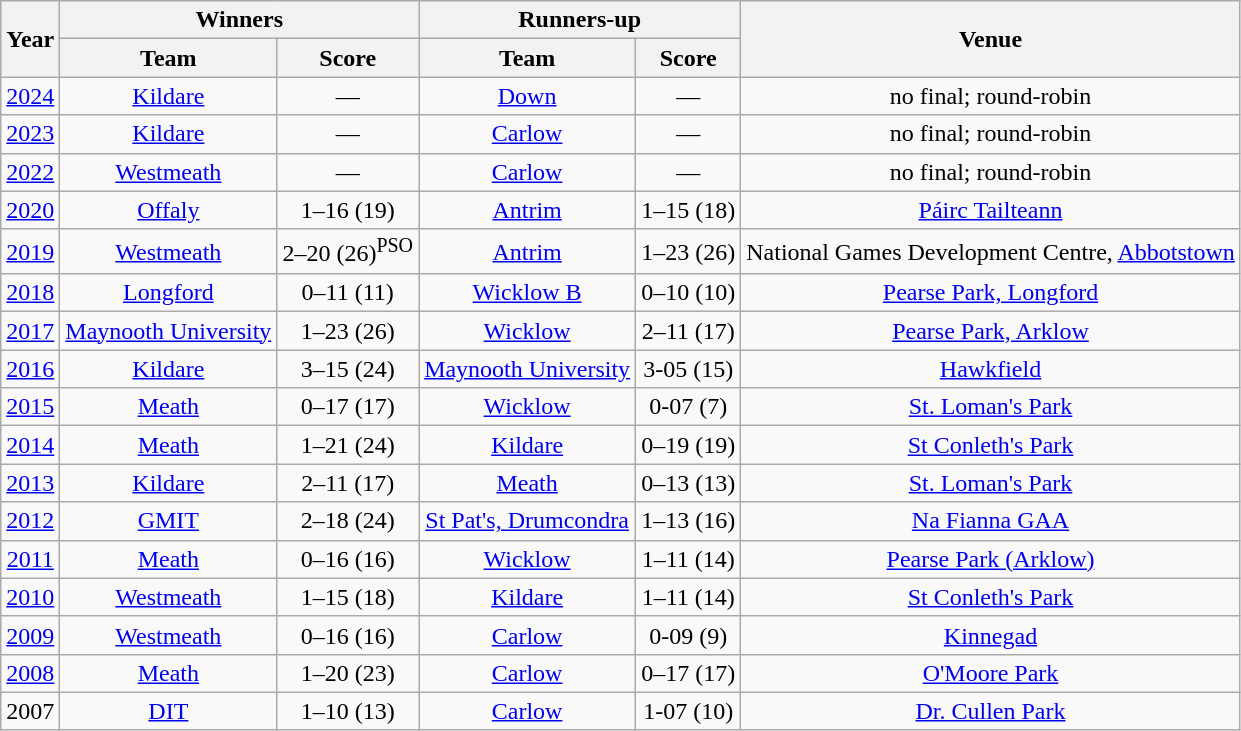<table class="wikitable" style="text-align:center;">
<tr>
<th rowspan="2"><strong>Year</strong></th>
<th colspan="2"><strong>Winners</strong></th>
<th colspan="2"><strong>Runners-up</strong></th>
<th rowspan="2"><strong>Venue</strong></th>
</tr>
<tr>
<th>Team</th>
<th><strong>Score</strong></th>
<th>Team</th>
<th><strong>Score</strong></th>
</tr>
<tr>
<td><a href='#'>2024</a></td>
<td><a href='#'>Kildare</a></td>
<td>—</td>
<td><a href='#'>Down</a></td>
<td>—</td>
<td>no final; round-robin</td>
</tr>
<tr>
<td><a href='#'>2023</a></td>
<td><a href='#'>Kildare</a></td>
<td>—</td>
<td><a href='#'>Carlow</a></td>
<td>—</td>
<td>no final; round-robin</td>
</tr>
<tr>
<td><a href='#'>2022</a></td>
<td><a href='#'>Westmeath</a></td>
<td>—</td>
<td><a href='#'>Carlow</a></td>
<td>—</td>
<td>no final; round-robin</td>
</tr>
<tr>
<td><a href='#'>2020</a></td>
<td><a href='#'>Offaly</a></td>
<td>1–16 (19)</td>
<td><a href='#'>Antrim</a></td>
<td>1–15 (18)</td>
<td><a href='#'>Páirc Tailteann</a></td>
</tr>
<tr>
<td><a href='#'>2019</a></td>
<td><a href='#'>Westmeath</a></td>
<td>2–20 (26)<sup>PSO</sup></td>
<td><a href='#'>Antrim</a></td>
<td>1–23 (26)</td>
<td>National Games Development Centre, <a href='#'>Abbotstown</a></td>
</tr>
<tr>
<td><a href='#'>2018</a></td>
<td><a href='#'>Longford</a></td>
<td>0–11 (11)</td>
<td><a href='#'>Wicklow B</a></td>
<td>0–10 (10)</td>
<td><a href='#'>Pearse Park, Longford</a></td>
</tr>
<tr>
<td><a href='#'>2017</a></td>
<td><a href='#'>Maynooth University</a></td>
<td>1–23 (26)</td>
<td><a href='#'>Wicklow</a></td>
<td>2–11 (17)</td>
<td><a href='#'>Pearse Park, Arklow</a></td>
</tr>
<tr>
<td><a href='#'>2016</a></td>
<td><a href='#'>Kildare</a></td>
<td>3–15 (24)</td>
<td><a href='#'>Maynooth University</a></td>
<td>3-05 (15)</td>
<td><a href='#'>Hawkfield</a></td>
</tr>
<tr>
<td><a href='#'>2015</a></td>
<td><a href='#'>Meath</a></td>
<td>0–17 (17)</td>
<td><a href='#'>Wicklow</a></td>
<td>0-07 (7)</td>
<td><a href='#'>St. Loman's Park</a></td>
</tr>
<tr>
<td><a href='#'>2014</a></td>
<td><a href='#'>Meath</a></td>
<td>1–21 (24)</td>
<td><a href='#'>Kildare</a></td>
<td>0–19 (19)</td>
<td><a href='#'>St Conleth's Park</a></td>
</tr>
<tr>
<td><a href='#'>2013</a></td>
<td><a href='#'>Kildare</a></td>
<td>2–11 (17)</td>
<td><a href='#'>Meath</a></td>
<td>0–13 (13)</td>
<td><a href='#'>St. Loman's Park</a></td>
</tr>
<tr>
<td><a href='#'>2012</a></td>
<td><a href='#'>GMIT</a></td>
<td>2–18 (24)</td>
<td><a href='#'>St Pat's, Drumcondra</a></td>
<td>1–13 (16)</td>
<td><a href='#'>Na Fianna GAA</a></td>
</tr>
<tr>
<td><a href='#'>2011</a></td>
<td><a href='#'>Meath</a></td>
<td>0–16 (16)</td>
<td><a href='#'>Wicklow</a></td>
<td>1–11 (14)</td>
<td><a href='#'>Pearse Park (Arklow)</a></td>
</tr>
<tr>
<td><a href='#'>2010</a></td>
<td><a href='#'>Westmeath</a></td>
<td>1–15 (18)</td>
<td><a href='#'>Kildare</a></td>
<td>1–11 (14)</td>
<td><a href='#'>St Conleth's Park</a></td>
</tr>
<tr>
<td><a href='#'>2009</a></td>
<td><a href='#'>Westmeath</a></td>
<td>0–16 (16)</td>
<td><a href='#'>Carlow</a></td>
<td>0-09 (9)</td>
<td><a href='#'>Kinnegad</a></td>
</tr>
<tr>
<td><a href='#'>2008</a></td>
<td><a href='#'>Meath</a></td>
<td>1–20 (23)</td>
<td><a href='#'>Carlow</a></td>
<td>0–17 (17)</td>
<td><a href='#'>O'Moore Park</a></td>
</tr>
<tr>
<td>2007</td>
<td><a href='#'>DIT</a></td>
<td>1–10 (13)</td>
<td><a href='#'>Carlow</a></td>
<td>1-07 (10)</td>
<td><a href='#'>Dr. Cullen Park</a></td>
</tr>
</table>
